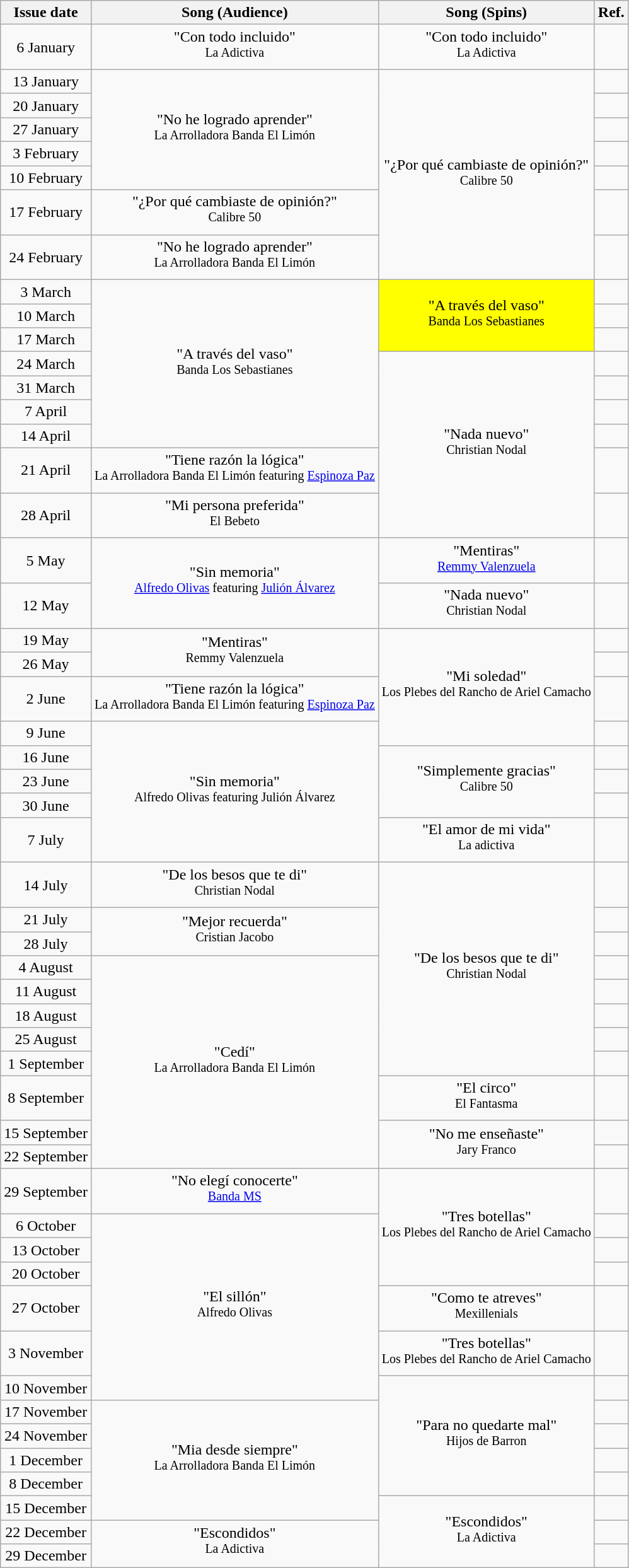<table class="wikitable" style="text-align: center;">
<tr>
<th>Issue date</th>
<th>Song (Audience)</th>
<th>Song (Spins)</th>
<th>Ref.</th>
</tr>
<tr>
<td>6 January</td>
<td>"Con todo incluido"<br><sup>La Adictiva</sup></td>
<td>"Con todo incluido"<br><sup>La Adictiva</sup></td>
<td></td>
</tr>
<tr>
<td>13 January</td>
<td rowspan="5">"No he logrado aprender"<br><sup>La Arrolladora Banda El Limón</sup></td>
<td rowspan="7">"¿Por qué cambiaste de opinión?"<br><sup>Calibre 50</sup></td>
<td></td>
</tr>
<tr>
<td>20 January</td>
<td></td>
</tr>
<tr>
<td>27 January</td>
<td></td>
</tr>
<tr>
<td>3 February</td>
<td></td>
</tr>
<tr>
<td>10 February</td>
<td></td>
</tr>
<tr>
<td>17 February</td>
<td>"¿Por qué cambiaste de opinión?"<br><sup>Calibre 50</sup></td>
<td></td>
</tr>
<tr>
<td>24 February</td>
<td>"No he logrado aprender"<br><sup>La Arrolladora Banda El Limón</sup></td>
<td></td>
</tr>
<tr>
<td>3 March</td>
<td rowspan="7">"A través del vaso"<br><sup>Banda Los Sebastianes</sup></td>
<td style="background-color:#FFFF00" rowspan="3">"A través del vaso"<br><sup>Banda Los Sebastianes</sup></td>
<td></td>
</tr>
<tr>
<td>10 March</td>
<td></td>
</tr>
<tr>
<td>17 March</td>
<td></td>
</tr>
<tr>
<td>24 March</td>
<td rowspan="6">"Nada nuevo"<br><sup>Christian Nodal</sup></td>
<td></td>
</tr>
<tr>
<td>31 March</td>
<td></td>
</tr>
<tr>
<td>7 April</td>
<td></td>
</tr>
<tr>
<td>14 April</td>
<td></td>
</tr>
<tr>
<td>21 April</td>
<td>"Tiene razón la lógica"<br><sup>La Arrolladora Banda El Limón featuring <a href='#'>Espinoza Paz</a></sup></td>
<td></td>
</tr>
<tr>
<td>28 April</td>
<td>"Mi persona preferida"<br><sup>El Bebeto</sup></td>
<td></td>
</tr>
<tr>
<td>5 May</td>
<td rowspan="2">"Sin memoria"<br><sup><a href='#'>Alfredo Olivas</a> featuring <a href='#'>Julión Álvarez</a></sup></td>
<td>"Mentiras"<br><sup><a href='#'>Remmy Valenzuela</a></sup></td>
<td></td>
</tr>
<tr>
<td>12 May</td>
<td>"Nada nuevo"<br><sup>Christian Nodal</sup></td>
<td></td>
</tr>
<tr>
<td>19 May</td>
<td rowspan="2">"Mentiras"<br><sup>Remmy Valenzuela</sup></td>
<td rowspan="4">"Mi soledad"<br><sup>Los Plebes del Rancho de Ariel Camacho</sup></td>
<td></td>
</tr>
<tr>
<td>26 May</td>
<td></td>
</tr>
<tr>
<td>2 June</td>
<td>"Tiene razón la lógica"<br><sup>La Arrolladora Banda El Limón featuring <a href='#'>Espinoza Paz</a></sup></td>
<td></td>
</tr>
<tr>
<td>9 June</td>
<td rowspan="5">"Sin memoria"<br><sup>Alfredo Olivas featuring Julión Álvarez</sup></td>
<td></td>
</tr>
<tr>
<td>16 June</td>
<td rowspan="3">"Simplemente gracias"<br><sup>Calibre 50</sup></td>
<td></td>
</tr>
<tr>
<td>23 June</td>
<td></td>
</tr>
<tr>
<td>30 June</td>
<td></td>
</tr>
<tr>
<td>7 July</td>
<td>"El amor de mi vida"<br><sup>La adictiva</sup></td>
<td></td>
</tr>
<tr>
<td>14 July</td>
<td>"De los besos que te di"<br><sup>Christian Nodal</sup></td>
<td rowspan="8">"De los besos que te di"<br><sup>Christian Nodal</sup></td>
<td></td>
</tr>
<tr>
<td>21 July</td>
<td rowspan="2">"Mejor recuerda"<br><sup>Cristian Jacobo</sup></td>
<td></td>
</tr>
<tr>
<td>28 July</td>
<td></td>
</tr>
<tr>
<td>4 August</td>
<td rowspan="8">"Cedí"<br><sup>La Arrolladora Banda El Limón</sup></td>
<td></td>
</tr>
<tr>
<td>11 August</td>
<td></td>
</tr>
<tr>
<td>18 August</td>
<td></td>
</tr>
<tr>
<td>25 August</td>
<td></td>
</tr>
<tr>
<td>1 September</td>
<td></td>
</tr>
<tr>
<td>8 September</td>
<td>"El circo"<br><sup>El Fantasma</sup></td>
<td></td>
</tr>
<tr>
<td>15 September</td>
<td rowspan="2">"No me enseñaste"<br><sup>Jary Franco</sup></td>
<td></td>
</tr>
<tr>
<td>22 September</td>
<td></td>
</tr>
<tr>
<td>29 September</td>
<td>"No elegí conocerte"<br><sup><a href='#'>Banda MS</a></sup></td>
<td rowspan="4">"Tres botellas"<br><sup>Los Plebes del Rancho de Ariel Camacho</sup></td>
<td></td>
</tr>
<tr>
<td>6 October</td>
<td rowspan="6">"El sillón"<br><sup>Alfredo Olivas</sup></td>
<td></td>
</tr>
<tr>
<td>13 October</td>
<td></td>
</tr>
<tr>
<td>20 October</td>
<td></td>
</tr>
<tr>
<td>27 October</td>
<td>"Como te atreves"<br><sup>Mexillenials</sup></td>
<td></td>
</tr>
<tr>
<td>3 November</td>
<td>"Tres botellas"<br><sup>Los Plebes del Rancho de Ariel Camacho</sup></td>
<td></td>
</tr>
<tr>
<td>10 November</td>
<td rowspan="5">"Para no quedarte mal"<br><sup>Hijos de Barron</sup></td>
<td></td>
</tr>
<tr>
<td>17 November</td>
<td rowspan="5">"Mia desde siempre"<br><sup>La Arrolladora Banda El Limón</sup></td>
<td></td>
</tr>
<tr>
<td>24 November</td>
<td></td>
</tr>
<tr>
<td>1 December</td>
<td></td>
</tr>
<tr>
<td>8 December</td>
<td></td>
</tr>
<tr>
<td>15 December</td>
<td rowspan="3">"Escondidos"<br><sup>La Adictiva</sup></td>
<td></td>
</tr>
<tr>
<td>22 December</td>
<td rowspan="2">"Escondidos"<br><sup>La Adictiva</sup></td>
<td></td>
</tr>
<tr>
<td>29 December</td>
<td></td>
</tr>
</table>
